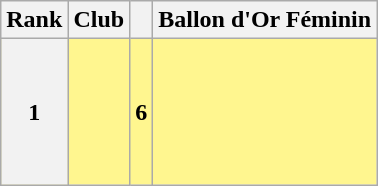<table class="wikitable">
<tr>
<th scope="col">Rank</th>
<th scope="col">Club</th>
<th scope="col"></th>
<th scope="col" class="unsortable">Ballon d'Or Féminin</th>
</tr>
<tr style="background-color:#FFF68F">
<th scope="row">1</th>
<td></td>
<td align="center"><strong>6</strong></td>
<td><br><br><br><br><br></td>
</tr>
</table>
